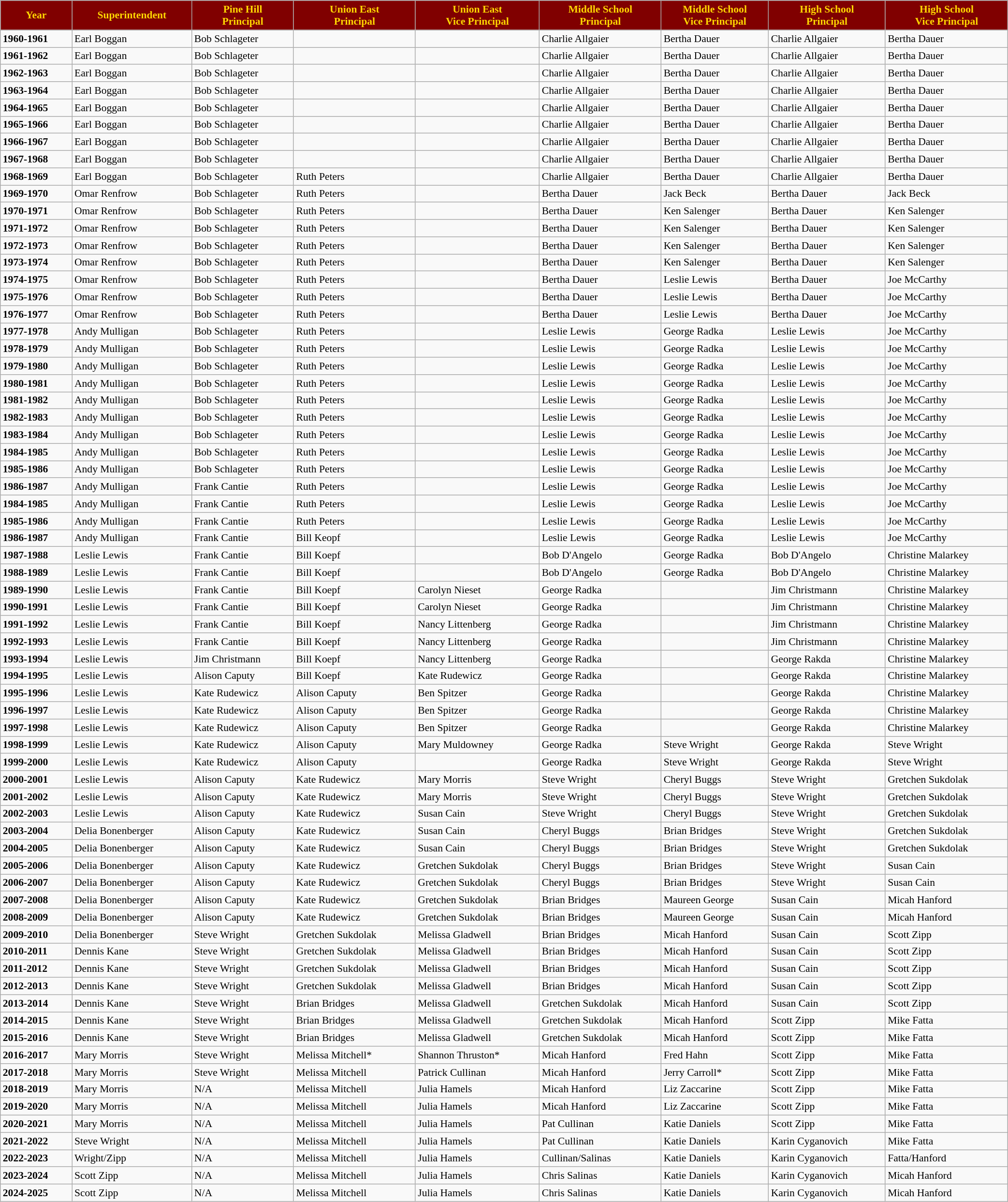<table class="wikitable" style="width:110%; font-size:90%">
<tr>
<th style="background:maroon; color:gold">Year</th>
<th style="background:maroon; color:gold">Superintendent</th>
<th style="background:maroon; color:gold">Pine Hill<br> Principal</th>
<th style="background:maroon; color:gold">Union East<br>Principal</th>
<th style="background:maroon; color:gold">Union East<br>Vice Principal</th>
<th style="background:maroon; color:gold">Middle School<br>Principal</th>
<th style="background:maroon; color:gold">Middle School<br>Vice Principal</th>
<th style="background:maroon; color:gold">High School<br>Principal</th>
<th style="background:maroon; color:gold">High School<br>Vice Principal</th>
</tr>
<tr>
<td><strong>1960-1961</strong></td>
<td>Earl Boggan</td>
<td>Bob Schlageter</td>
<td></td>
<td></td>
<td>Charlie Allgaier</td>
<td>Bertha Dauer</td>
<td>Charlie Allgaier</td>
<td>Bertha Dauer</td>
</tr>
<tr>
<td><strong>1961-1962</strong></td>
<td>Earl Boggan</td>
<td>Bob Schlageter</td>
<td></td>
<td></td>
<td>Charlie Allgaier</td>
<td>Bertha Dauer</td>
<td>Charlie Allgaier</td>
<td>Bertha Dauer</td>
</tr>
<tr>
<td><strong>1962-1963</strong></td>
<td>Earl Boggan</td>
<td>Bob Schlageter</td>
<td></td>
<td></td>
<td>Charlie Allgaier</td>
<td>Bertha Dauer</td>
<td>Charlie Allgaier</td>
<td>Bertha Dauer</td>
</tr>
<tr>
<td><strong>1963-1964</strong></td>
<td>Earl Boggan</td>
<td>Bob Schlageter</td>
<td></td>
<td></td>
<td>Charlie Allgaier</td>
<td>Bertha Dauer</td>
<td>Charlie Allgaier</td>
<td>Bertha Dauer</td>
</tr>
<tr>
<td><strong>1964-1965</strong></td>
<td>Earl Boggan</td>
<td>Bob Schlageter</td>
<td></td>
<td></td>
<td>Charlie Allgaier</td>
<td>Bertha Dauer</td>
<td>Charlie Allgaier</td>
<td>Bertha Dauer</td>
</tr>
<tr>
<td><strong>1965-1966</strong></td>
<td>Earl Boggan</td>
<td>Bob Schlageter</td>
<td></td>
<td></td>
<td>Charlie Allgaier</td>
<td>Bertha Dauer</td>
<td>Charlie Allgaier</td>
<td>Bertha Dauer</td>
</tr>
<tr>
<td><strong>1966-1967</strong></td>
<td>Earl Boggan</td>
<td>Bob Schlageter</td>
<td></td>
<td></td>
<td>Charlie Allgaier</td>
<td>Bertha Dauer</td>
<td>Charlie Allgaier</td>
<td>Bertha Dauer</td>
</tr>
<tr>
<td><strong>1967-1968</strong></td>
<td>Earl Boggan</td>
<td>Bob Schlageter</td>
<td></td>
<td></td>
<td>Charlie Allgaier</td>
<td>Bertha Dauer</td>
<td>Charlie Allgaier</td>
<td>Bertha Dauer</td>
</tr>
<tr>
<td><strong>1968-1969</strong></td>
<td>Earl Boggan</td>
<td>Bob Schlageter</td>
<td>Ruth Peters</td>
<td></td>
<td>Charlie Allgaier</td>
<td>Bertha Dauer</td>
<td>Charlie Allgaier</td>
<td>Bertha Dauer</td>
</tr>
<tr>
<td><strong>1969-1970</strong></td>
<td>Omar Renfrow</td>
<td>Bob Schlageter</td>
<td>Ruth Peters</td>
<td></td>
<td>Bertha Dauer</td>
<td>Jack Beck</td>
<td>Bertha Dauer</td>
<td>Jack Beck</td>
</tr>
<tr>
<td><strong>1970-1971</strong></td>
<td>Omar Renfrow</td>
<td>Bob Schlageter</td>
<td>Ruth Peters</td>
<td></td>
<td>Bertha Dauer</td>
<td>Ken Salenger</td>
<td>Bertha Dauer</td>
<td>Ken Salenger</td>
</tr>
<tr>
<td><strong>1971-1972</strong></td>
<td>Omar Renfrow</td>
<td>Bob Schlageter</td>
<td>Ruth Peters</td>
<td></td>
<td>Bertha Dauer</td>
<td>Ken Salenger</td>
<td>Bertha Dauer</td>
<td>Ken Salenger</td>
</tr>
<tr>
<td><strong>1972-1973</strong></td>
<td>Omar Renfrow</td>
<td>Bob Schlageter</td>
<td>Ruth Peters</td>
<td></td>
<td>Bertha Dauer</td>
<td>Ken Salenger</td>
<td>Bertha Dauer</td>
<td>Ken Salenger</td>
</tr>
<tr>
<td><strong>1973-1974</strong></td>
<td>Omar Renfrow</td>
<td>Bob Schlageter</td>
<td>Ruth Peters</td>
<td></td>
<td>Bertha Dauer</td>
<td>Ken Salenger</td>
<td>Bertha Dauer</td>
<td>Ken Salenger</td>
</tr>
<tr>
<td><strong>1974-1975</strong></td>
<td>Omar Renfrow</td>
<td>Bob Schlageter</td>
<td>Ruth Peters</td>
<td></td>
<td>Bertha Dauer</td>
<td>Leslie Lewis</td>
<td>Bertha Dauer</td>
<td>Joe McCarthy</td>
</tr>
<tr>
<td><strong>1975-1976</strong></td>
<td>Omar Renfrow</td>
<td>Bob Schlageter</td>
<td>Ruth Peters</td>
<td></td>
<td>Bertha Dauer</td>
<td>Leslie Lewis</td>
<td>Bertha Dauer</td>
<td>Joe McCarthy</td>
</tr>
<tr>
<td><strong>1976-1977</strong></td>
<td>Omar Renfrow</td>
<td>Bob Schlageter</td>
<td>Ruth Peters</td>
<td></td>
<td>Bertha Dauer</td>
<td>Leslie Lewis</td>
<td>Bertha Dauer</td>
<td>Joe McCarthy</td>
</tr>
<tr>
<td><strong>1977-1978</strong></td>
<td>Andy Mulligan</td>
<td>Bob Schlageter</td>
<td>Ruth Peters</td>
<td></td>
<td>Leslie Lewis</td>
<td>George Radka</td>
<td>Leslie Lewis</td>
<td>Joe McCarthy</td>
</tr>
<tr>
<td><strong>1978-1979</strong></td>
<td>Andy Mulligan</td>
<td>Bob Schlageter</td>
<td>Ruth Peters</td>
<td></td>
<td>Leslie Lewis</td>
<td>George Radka</td>
<td>Leslie Lewis</td>
<td>Joe McCarthy</td>
</tr>
<tr>
<td><strong>1979-1980</strong></td>
<td>Andy Mulligan</td>
<td>Bob Schlageter</td>
<td>Ruth Peters</td>
<td></td>
<td>Leslie Lewis</td>
<td>George Radka</td>
<td>Leslie Lewis</td>
<td>Joe McCarthy</td>
</tr>
<tr>
<td><strong>1980-1981</strong></td>
<td>Andy Mulligan</td>
<td>Bob Schlageter</td>
<td>Ruth Peters</td>
<td></td>
<td>Leslie Lewis</td>
<td>George Radka</td>
<td>Leslie Lewis</td>
<td>Joe McCarthy</td>
</tr>
<tr>
<td><strong>1981-1982</strong></td>
<td>Andy Mulligan</td>
<td>Bob Schlageter</td>
<td>Ruth Peters</td>
<td></td>
<td>Leslie Lewis</td>
<td>George Radka</td>
<td>Leslie Lewis</td>
<td>Joe McCarthy</td>
</tr>
<tr>
<td><strong>1982-1983</strong></td>
<td>Andy Mulligan</td>
<td>Bob Schlageter</td>
<td>Ruth Peters</td>
<td></td>
<td>Leslie Lewis</td>
<td>George Radka</td>
<td>Leslie Lewis</td>
<td>Joe McCarthy</td>
</tr>
<tr>
<td><strong>1983-1984</strong></td>
<td>Andy Mulligan</td>
<td>Bob Schlageter</td>
<td>Ruth Peters</td>
<td></td>
<td>Leslie Lewis</td>
<td>George Radka</td>
<td>Leslie Lewis</td>
<td>Joe McCarthy</td>
</tr>
<tr>
<td><strong>1984-1985</strong></td>
<td>Andy Mulligan</td>
<td>Bob Schlageter</td>
<td>Ruth Peters</td>
<td></td>
<td>Leslie Lewis</td>
<td>George Radka</td>
<td>Leslie Lewis</td>
<td>Joe McCarthy</td>
</tr>
<tr>
<td><strong>1985-1986</strong></td>
<td>Andy Mulligan</td>
<td>Bob Schlageter</td>
<td>Ruth Peters</td>
<td></td>
<td>Leslie Lewis</td>
<td>George Radka</td>
<td>Leslie Lewis</td>
<td>Joe McCarthy</td>
</tr>
<tr>
<td><strong>1986-1987</strong></td>
<td>Andy Mulligan</td>
<td>Frank Cantie</td>
<td>Ruth Peters</td>
<td></td>
<td>Leslie Lewis</td>
<td>George Radka</td>
<td>Leslie Lewis</td>
<td>Joe McCarthy</td>
</tr>
<tr>
<td><strong>1984-1985</strong></td>
<td>Andy Mulligan</td>
<td>Frank Cantie</td>
<td>Ruth Peters</td>
<td></td>
<td>Leslie Lewis</td>
<td>George Radka</td>
<td>Leslie Lewis</td>
<td>Joe McCarthy</td>
</tr>
<tr>
<td><strong>1985-1986</strong></td>
<td>Andy Mulligan</td>
<td>Frank Cantie</td>
<td>Ruth Peters</td>
<td></td>
<td>Leslie Lewis</td>
<td>George Radka</td>
<td>Leslie Lewis</td>
<td>Joe McCarthy</td>
</tr>
<tr>
<td><strong>1986-1987</strong></td>
<td>Andy Mulligan</td>
<td>Frank Cantie</td>
<td>Bill Keopf</td>
<td></td>
<td>Leslie Lewis</td>
<td>George Radka</td>
<td>Leslie Lewis</td>
<td>Joe McCarthy</td>
</tr>
<tr>
<td><strong>1987-1988</strong></td>
<td>Leslie Lewis</td>
<td>Frank Cantie</td>
<td>Bill Koepf</td>
<td></td>
<td>Bob D'Angelo</td>
<td>George Radka</td>
<td>Bob D'Angelo</td>
<td>Christine Malarkey</td>
</tr>
<tr>
<td><strong>1988-1989</strong></td>
<td>Leslie Lewis</td>
<td>Frank Cantie</td>
<td>Bill Koepf</td>
<td></td>
<td>Bob D'Angelo</td>
<td>George Radka</td>
<td>Bob D'Angelo</td>
<td>Christine Malarkey</td>
</tr>
<tr>
<td><strong>1989-1990</strong></td>
<td>Leslie Lewis</td>
<td>Frank Cantie</td>
<td>Bill Koepf</td>
<td>Carolyn Nieset</td>
<td>George Radka</td>
<td></td>
<td>Jim Christmann</td>
<td>Christine Malarkey</td>
</tr>
<tr>
<td><strong>1990-1991</strong></td>
<td>Leslie Lewis</td>
<td>Frank Cantie</td>
<td>Bill Koepf</td>
<td>Carolyn Nieset</td>
<td>George Radka</td>
<td></td>
<td>Jim Christmann</td>
<td>Christine Malarkey</td>
</tr>
<tr>
<td><strong>1991-1992</strong></td>
<td>Leslie Lewis</td>
<td>Frank Cantie</td>
<td>Bill Koepf</td>
<td>Nancy Littenberg</td>
<td>George Radka</td>
<td></td>
<td>Jim Christmann</td>
<td>Christine Malarkey</td>
</tr>
<tr>
<td><strong>1992-1993</strong></td>
<td>Leslie Lewis</td>
<td>Frank Cantie</td>
<td>Bill Koepf</td>
<td>Nancy Littenberg</td>
<td>George Radka</td>
<td></td>
<td>Jim Christmann</td>
<td>Christine Malarkey</td>
</tr>
<tr>
<td><strong>1993-1994</strong></td>
<td>Leslie Lewis</td>
<td>Jim Christmann</td>
<td>Bill Koepf</td>
<td>Nancy Littenberg</td>
<td>George Radka</td>
<td></td>
<td>George Rakda</td>
<td>Christine Malarkey</td>
</tr>
<tr>
<td><strong>1994-1995</strong></td>
<td>Leslie Lewis</td>
<td>Alison Caputy</td>
<td>Bill Koepf</td>
<td>Kate Rudewicz</td>
<td>George Radka</td>
<td></td>
<td>George Rakda</td>
<td>Christine Malarkey</td>
</tr>
<tr>
<td><strong>1995-1996</strong></td>
<td>Leslie Lewis</td>
<td>Kate Rudewicz</td>
<td>Alison Caputy</td>
<td>Ben Spitzer</td>
<td>George Radka</td>
<td></td>
<td>George Rakda</td>
<td>Christine Malarkey</td>
</tr>
<tr>
<td><strong>1996-1997</strong></td>
<td>Leslie Lewis</td>
<td>Kate Rudewicz</td>
<td>Alison Caputy</td>
<td>Ben Spitzer</td>
<td>George Radka</td>
<td></td>
<td>George Rakda</td>
<td>Christine Malarkey</td>
</tr>
<tr>
<td><strong>1997-1998</strong></td>
<td>Leslie Lewis</td>
<td>Kate Rudewicz</td>
<td>Alison Caputy</td>
<td>Ben Spitzer</td>
<td>George Radka</td>
<td></td>
<td>George Rakda</td>
<td>Christine Malarkey</td>
</tr>
<tr>
<td><strong>1998-1999</strong></td>
<td>Leslie Lewis</td>
<td>Kate Rudewicz</td>
<td>Alison Caputy</td>
<td>Mary Muldowney</td>
<td>George Radka</td>
<td>Steve Wright</td>
<td>George Rakda</td>
<td>Steve Wright</td>
</tr>
<tr>
<td><strong>1999-2000</strong></td>
<td>Leslie Lewis</td>
<td>Kate Rudewicz</td>
<td>Alison Caputy</td>
<td></td>
<td>George Radka</td>
<td>Steve Wright</td>
<td>George Rakda</td>
<td>Steve Wright</td>
</tr>
<tr>
<td><strong>2000-2001</strong></td>
<td>Leslie Lewis</td>
<td>Alison Caputy</td>
<td>Kate Rudewicz</td>
<td>Mary Morris</td>
<td>Steve Wright</td>
<td>Cheryl Buggs</td>
<td>Steve Wright</td>
<td>Gretchen Sukdolak</td>
</tr>
<tr>
<td><strong>2001-2002</strong></td>
<td>Leslie Lewis</td>
<td>Alison Caputy</td>
<td>Kate Rudewicz</td>
<td>Mary Morris</td>
<td>Steve Wright</td>
<td>Cheryl Buggs</td>
<td>Steve Wright</td>
<td>Gretchen Sukdolak</td>
</tr>
<tr>
<td><strong>2002-2003</strong></td>
<td>Leslie Lewis</td>
<td>Alison Caputy</td>
<td>Kate Rudewicz</td>
<td>Susan Cain</td>
<td>Steve Wright</td>
<td>Cheryl Buggs</td>
<td>Steve Wright</td>
<td>Gretchen Sukdolak</td>
</tr>
<tr>
<td><strong>2003-2004</strong></td>
<td>Delia Bonenberger</td>
<td>Alison Caputy</td>
<td>Kate Rudewicz</td>
<td>Susan Cain</td>
<td>Cheryl Buggs</td>
<td>Brian Bridges</td>
<td>Steve Wright</td>
<td>Gretchen Sukdolak</td>
</tr>
<tr>
<td><strong>2004-2005</strong></td>
<td>Delia Bonenberger</td>
<td>Alison Caputy</td>
<td>Kate Rudewicz</td>
<td>Susan Cain</td>
<td>Cheryl Buggs</td>
<td>Brian Bridges</td>
<td>Steve Wright</td>
<td>Gretchen Sukdolak</td>
</tr>
<tr>
<td><strong>2005-2006</strong></td>
<td>Delia Bonenberger</td>
<td>Alison Caputy</td>
<td>Kate Rudewicz</td>
<td>Gretchen Sukdolak</td>
<td>Cheryl Buggs</td>
<td>Brian Bridges</td>
<td>Steve Wright</td>
<td>Susan Cain</td>
</tr>
<tr>
<td><strong>2006-2007</strong></td>
<td>Delia Bonenberger</td>
<td>Alison Caputy</td>
<td>Kate Rudewicz</td>
<td>Gretchen Sukdolak</td>
<td>Cheryl Buggs</td>
<td>Brian Bridges</td>
<td>Steve Wright</td>
<td>Susan Cain</td>
</tr>
<tr>
<td><strong>2007-2008</strong></td>
<td>Delia Bonenberger</td>
<td>Alison Caputy</td>
<td>Kate Rudewicz</td>
<td>Gretchen Sukdolak</td>
<td>Brian Bridges</td>
<td>Maureen George</td>
<td>Susan Cain</td>
<td>Micah Hanford</td>
</tr>
<tr>
<td><strong>2008-2009</strong></td>
<td>Delia Bonenberger</td>
<td>Alison Caputy</td>
<td>Kate Rudewicz</td>
<td>Gretchen Sukdolak</td>
<td>Brian Bridges</td>
<td>Maureen George</td>
<td>Susan Cain</td>
<td>Micah Hanford</td>
</tr>
<tr>
<td><strong>2009-2010</strong></td>
<td>Delia Bonenberger</td>
<td>Steve Wright</td>
<td>Gretchen Sukdolak</td>
<td>Melissa Gladwell</td>
<td>Brian Bridges</td>
<td>Micah Hanford</td>
<td>Susan Cain</td>
<td>Scott Zipp</td>
</tr>
<tr>
<td><strong>2010-2011</strong></td>
<td>Dennis Kane</td>
<td>Steve Wright</td>
<td>Gretchen Sukdolak</td>
<td>Melissa Gladwell</td>
<td>Brian Bridges</td>
<td>Micah Hanford</td>
<td>Susan Cain</td>
<td>Scott Zipp</td>
</tr>
<tr>
<td><strong>2011-2012</strong></td>
<td>Dennis Kane</td>
<td>Steve Wright</td>
<td>Gretchen Sukdolak</td>
<td>Melissa Gladwell</td>
<td>Brian Bridges</td>
<td>Micah Hanford</td>
<td>Susan Cain</td>
<td>Scott Zipp</td>
</tr>
<tr>
<td><strong>2012-2013</strong></td>
<td>Dennis Kane</td>
<td>Steve Wright</td>
<td>Gretchen Sukdolak</td>
<td>Melissa Gladwell</td>
<td>Brian Bridges</td>
<td>Micah Hanford</td>
<td>Susan Cain</td>
<td>Scott Zipp</td>
</tr>
<tr>
<td><strong>2013-2014</strong></td>
<td>Dennis Kane</td>
<td>Steve Wright</td>
<td>Brian Bridges</td>
<td>Melissa Gladwell</td>
<td>Gretchen Sukdolak</td>
<td>Micah Hanford</td>
<td>Susan Cain</td>
<td>Scott Zipp</td>
</tr>
<tr>
<td><strong>2014-2015</strong></td>
<td>Dennis Kane</td>
<td>Steve Wright</td>
<td>Brian Bridges</td>
<td>Melissa Gladwell</td>
<td>Gretchen Sukdolak</td>
<td>Micah Hanford</td>
<td>Scott Zipp</td>
<td>Mike Fatta</td>
</tr>
<tr>
<td><strong>2015-2016</strong></td>
<td>Dennis Kane</td>
<td>Steve Wright</td>
<td>Brian Bridges</td>
<td>Melissa Gladwell</td>
<td>Gretchen Sukdolak</td>
<td>Micah Hanford</td>
<td>Scott Zipp</td>
<td>Mike Fatta</td>
</tr>
<tr>
<td><strong>2016-2017</strong></td>
<td>Mary Morris</td>
<td>Steve Wright</td>
<td>Melissa Mitchell*</td>
<td>Shannon Thruston*</td>
<td>Micah Hanford</td>
<td>Fred Hahn</td>
<td>Scott Zipp</td>
<td>Mike Fatta</td>
</tr>
<tr>
<td><strong>2017-2018</strong></td>
<td>Mary Morris</td>
<td>Steve Wright</td>
<td>Melissa Mitchell</td>
<td>Patrick Cullinan</td>
<td>Micah Hanford</td>
<td>Jerry Carroll*</td>
<td>Scott Zipp</td>
<td>Mike Fatta</td>
</tr>
<tr>
<td><strong>2018-2019</strong></td>
<td>Mary Morris</td>
<td>N/A</td>
<td>Melissa Mitchell</td>
<td>Julia Hamels</td>
<td>Micah Hanford</td>
<td>Liz Zaccarine</td>
<td>Scott Zipp</td>
<td>Mike Fatta</td>
</tr>
<tr>
<td><strong>2019-2020</strong></td>
<td>Mary Morris</td>
<td>N/A</td>
<td>Melissa Mitchell</td>
<td>Julia Hamels</td>
<td>Micah Hanford</td>
<td>Liz Zaccarine</td>
<td>Scott Zipp</td>
<td>Mike Fatta</td>
</tr>
<tr>
<td><strong>2020-2021</strong></td>
<td>Mary Morris</td>
<td>N/A</td>
<td>Melissa Mitchell</td>
<td>Julia Hamels</td>
<td>Pat Cullinan</td>
<td>Katie Daniels</td>
<td>Scott Zipp</td>
<td>Mike Fatta</td>
</tr>
<tr>
<td><strong>2021-2022</strong></td>
<td>Steve Wright</td>
<td>N/A</td>
<td>Melissa Mitchell</td>
<td>Julia Hamels</td>
<td>Pat Cullinan</td>
<td>Katie Daniels</td>
<td>Karin Cyganovich</td>
<td>Mike Fatta</td>
</tr>
<tr>
<td><strong>2022-2023</strong></td>
<td>Wright/Zipp</td>
<td>N/A</td>
<td>Melissa Mitchell</td>
<td>Julia Hamels</td>
<td>Cullinan/Salinas</td>
<td>Katie Daniels</td>
<td>Karin Cyganovich</td>
<td>Fatta/Hanford</td>
</tr>
<tr>
<td><strong>2023-2024</strong></td>
<td>Scott Zipp</td>
<td>N/A</td>
<td>Melissa Mitchell</td>
<td>Julia Hamels</td>
<td>Chris Salinas</td>
<td>Katie Daniels</td>
<td>Karin Cyganovich</td>
<td>Micah Hanford</td>
</tr>
<tr>
<td><strong>2024-2025</strong></td>
<td>Scott Zipp</td>
<td>N/A</td>
<td>Melissa Mitchell</td>
<td>Julia Hamels</td>
<td>Chris Salinas</td>
<td>Katie Daniels</td>
<td>Karin Cyganovich</td>
<td>Micah Hanford</td>
</tr>
</table>
